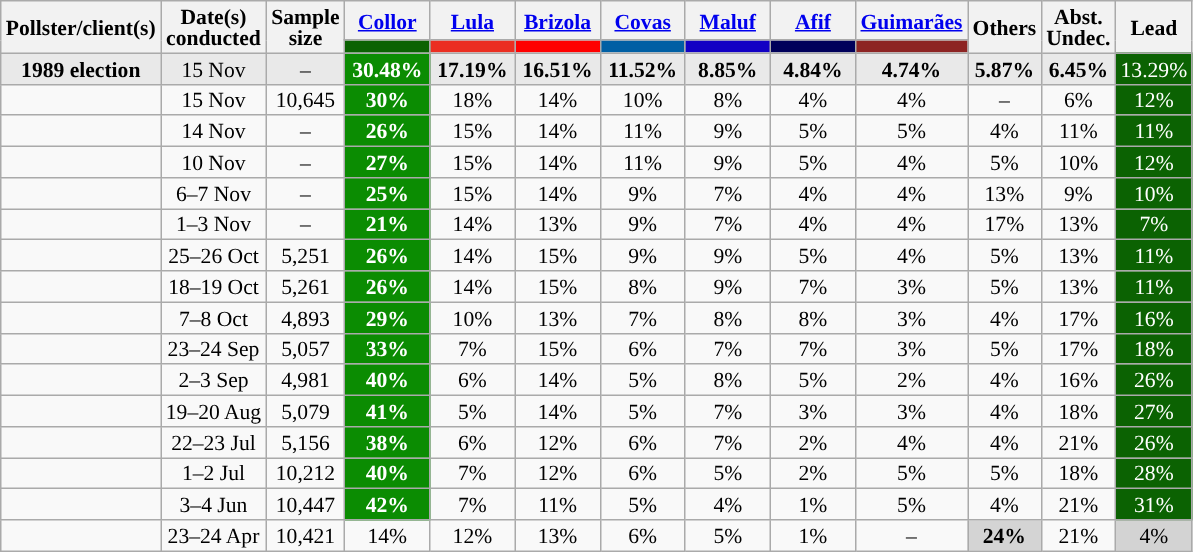<table class="wikitable sortable" style="text-align:center;font-size:90%;line-height:14px;">
<tr>
<th rowspan="2">Pollster/client(s)</th>
<th rowspan="2">Date(s)<br>conducted</th>
<th rowspan="2" data-sort-type="number">Sample<br>size</th>
<th class="unsortable" style="width:50px;"><a href='#'>Collor</a><br></th>
<th class="unsortable" style="width:50px;"><a href='#'>Lula</a><br></th>
<th class="unsortable" style="width:50px;"><a href='#'>Brizola</a><br></th>
<th class="unsortable" style="width:50px;"><a href='#'>Covas</a><br></th>
<th class="unsortable" style="width:50px;"><a href='#'>Maluf</a><br></th>
<th class="unsortable" style="width:50px;"><a href='#'>Afif</a><br></th>
<th class="unsortable" style="width:50px;"><a href='#'>Guimarães</a><br></th>
<th rowspan="2" class="unsortable">Others</th>
<th rowspan="2" class="unsortable">Abst.<br>Undec.</th>
<th rowspan="2" data-sort-type="number">Lead</th>
</tr>
<tr>
<th data-sort-type="number" class="sortable" style="background:#0B6202;"></th>
<th data-sort-type="number" class="sortable" style="background:#EB2E21;"></th>
<th data-sort-type="number" class="sortable" style="background:#FF0000;"></th>
<th data-sort-type="number" class="sortable" style="background:#005FA4;"></th>
<th data-sort-type="number" class="sortable" style="background:#1200C4;"></th>
<th data-sort-type="number" class="sortable" style="background:#00005A;"></th>
<th data-sort-type="number" class="sortable" style="background:#8D2423;"></th>
</tr>
<tr style="background:#E9E9E9;">
<td><strong>1989 election</strong></td>
<td>15 Nov</td>
<td>–</td>
<td style="background:#0B8C02; color:white"><strong>30.48%</strong></td>
<td><strong>17.19%</strong></td>
<td><strong>16.51%</strong></td>
<td><strong>11.52%</strong></td>
<td><strong>8.85%</strong></td>
<td><strong>4.84%</strong></td>
<td><strong>4.74%</strong></td>
<td><strong>5.87%</strong></td>
<td><strong>6.45%</strong></td>
<td style="background:#0B6202; color:white">13.29%</td>
</tr>
<tr>
<td></td>
<td>15 Nov</td>
<td>10,645</td>
<td style="background:#0B8C02; color:white"><strong>30%</strong></td>
<td>18%</td>
<td>14%</td>
<td>10%</td>
<td>8%</td>
<td>4%</td>
<td>4%</td>
<td>–</td>
<td>6%</td>
<td style="background:#0B6202; color:white">12%</td>
</tr>
<tr>
<td></td>
<td>14 Nov</td>
<td>–</td>
<td style="background:#0B8C02; color:white"><strong>26%</strong></td>
<td>15%</td>
<td>14%</td>
<td>11%</td>
<td>9%</td>
<td>5%</td>
<td>5%</td>
<td>4%</td>
<td>11%</td>
<td style="background:#0B6202; color:white">11%</td>
</tr>
<tr>
<td></td>
<td>10 Nov</td>
<td>–</td>
<td style="background:#0B8C02; color:white"><strong>27%</strong></td>
<td>15%</td>
<td>14%</td>
<td>11%</td>
<td>9%</td>
<td>5%</td>
<td>4%</td>
<td>5%</td>
<td>10%</td>
<td style="background:#0B6202; color:white">12%</td>
</tr>
<tr>
<td></td>
<td>6–7 Nov</td>
<td>–</td>
<td style="background:#0B8C02; color:white"><strong>25%</strong></td>
<td>15%</td>
<td>14%</td>
<td>9%</td>
<td>7%</td>
<td>4%</td>
<td>4%</td>
<td>13%</td>
<td>9%</td>
<td style="background:#0B6202; color:white">10%</td>
</tr>
<tr>
<td></td>
<td>1–3 Nov</td>
<td>–</td>
<td style="background:#0B8C02; color:white"><strong>21%</strong></td>
<td>14%</td>
<td>13%</td>
<td>9%</td>
<td>7%</td>
<td>4%</td>
<td>4%</td>
<td>17%</td>
<td>13%</td>
<td style="background:#0B6202; color:white">7%</td>
</tr>
<tr>
<td></td>
<td>25–26 Oct</td>
<td>5,251</td>
<td style="background:#0B8C02; color:white"><strong>26%</strong></td>
<td>14%</td>
<td>15%</td>
<td>9%</td>
<td>9%</td>
<td>5%</td>
<td>4%</td>
<td>5%</td>
<td>13%</td>
<td style="background:#0B6202; color:white">11%</td>
</tr>
<tr>
<td></td>
<td>18–19 Oct</td>
<td>5,261</td>
<td style="background:#0B8C02; color:white"><strong>26%</strong></td>
<td>14%</td>
<td>15%</td>
<td>8%</td>
<td>9%</td>
<td>7%</td>
<td>3%</td>
<td>5%</td>
<td>13%</td>
<td style="background:#0B6202; color:white">11%</td>
</tr>
<tr>
<td></td>
<td>7–8 Oct</td>
<td>4,893</td>
<td style="background:#0B8C02; color:white"><strong>29%</strong></td>
<td>10%</td>
<td>13%</td>
<td>7%</td>
<td>8%</td>
<td>8%</td>
<td>3%</td>
<td>4%</td>
<td>17%</td>
<td style="background:#0B6202; color:white">16%</td>
</tr>
<tr>
<td></td>
<td>23–24 Sep</td>
<td>5,057</td>
<td style="background:#0B8C02; color:white"><strong>33%</strong></td>
<td>7%</td>
<td>15%</td>
<td>6%</td>
<td>7%</td>
<td>7%</td>
<td>3%</td>
<td>5%</td>
<td>17%</td>
<td style="background:#0B6202; color:white">18%</td>
</tr>
<tr>
<td></td>
<td>2–3 Sep</td>
<td>4,981</td>
<td style="background:#0B8C02; color:white"><strong>40%</strong></td>
<td>6%</td>
<td>14%</td>
<td>5%</td>
<td>8%</td>
<td>5%</td>
<td>2%</td>
<td>4%</td>
<td>16%</td>
<td style="background:#0B6202; color:white">26%</td>
</tr>
<tr>
<td></td>
<td>19–20 Aug</td>
<td>5,079</td>
<td style="background:#0B8C02; color:white"><strong>41%</strong></td>
<td>5%</td>
<td>14%</td>
<td>5%</td>
<td>7%</td>
<td>3%</td>
<td>3%</td>
<td>4%</td>
<td>18%</td>
<td style="background:#0B6202; color:white">27%</td>
</tr>
<tr>
<td></td>
<td>22–23 Jul</td>
<td>5,156</td>
<td style="background:#0B8C02; color:white"><strong>38%</strong></td>
<td>6%</td>
<td>12%</td>
<td>6%</td>
<td>7%</td>
<td>2%</td>
<td>4%</td>
<td>4%</td>
<td>21%</td>
<td style="background:#0B6202; color:white">26%</td>
</tr>
<tr>
<td></td>
<td>1–2 Jul</td>
<td>10,212</td>
<td style="background:#0B8C02; color:white"><strong>40%</strong></td>
<td>7%</td>
<td>12%</td>
<td>6%</td>
<td>5%</td>
<td>2%</td>
<td>5%</td>
<td>5%</td>
<td>18%</td>
<td style="background:#0B6202; color:white">28%</td>
</tr>
<tr>
<td></td>
<td>3–4 Jun</td>
<td>10,447</td>
<td style="background:#0B8C02; color:white"><strong>42%</strong></td>
<td>7%</td>
<td>11%</td>
<td>5%</td>
<td>4%</td>
<td>1%</td>
<td>5%</td>
<td>4%</td>
<td>21%</td>
<td style="background:#0B6202; color:white">31%</td>
</tr>
<tr>
<td></td>
<td>23–24 Apr</td>
<td>10,421</td>
<td>14%</td>
<td>12%</td>
<td>13%</td>
<td>6%</td>
<td>5%</td>
<td>1%</td>
<td>–</td>
<td style="background:#D4D4D4;"><strong>24%</strong></td>
<td>21%</td>
<td style="background:lightgrey;">4%</td>
</tr>
</table>
